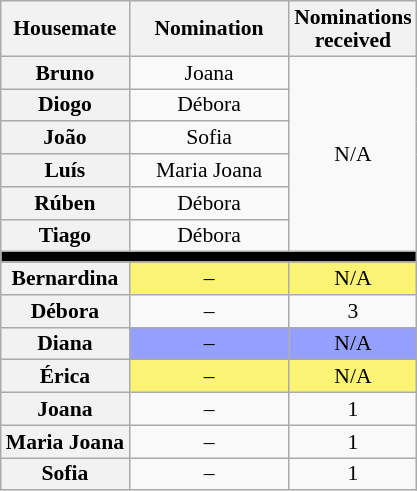<table class="wikitable" style="text-align:center; font-size:90%; line-height:15px;">
<tr>
<th>Housemate</th>
<th width=100>Nomination</th>
<th>Nominations<br>received</th>
</tr>
<tr>
<th>Bruno</th>
<td>Joana</td>
<td rowspan=6>N/A</td>
</tr>
<tr>
<th>Diogo</th>
<td>Débora</td>
</tr>
<tr>
<th>João</th>
<td>Sofia</td>
</tr>
<tr>
<th>Luís</th>
<td>Maria Joana</td>
</tr>
<tr>
<th>Rúben</th>
<td>Débora</td>
</tr>
<tr>
<th>Tiago</th>
<td>Débora</td>
</tr>
<tr>
<th style="background:#000;" colspan="3"></th>
</tr>
<tr>
<th>Bernardina</th>
<td bgcolor="FBF373">–</td>
<td bgcolor="FBF373">N/A</td>
</tr>
<tr>
<th>Débora</th>
<td>–</td>
<td>3</td>
</tr>
<tr>
<th>Diana</th>
<td bgcolor="959ffd">–</td>
<td bgcolor="959ffd">N/A</td>
</tr>
<tr>
<th>Érica</th>
<td bgcolor="FBF373">–</td>
<td bgcolor="FBF373">N/A</td>
</tr>
<tr>
<th>Joana</th>
<td>–</td>
<td>1</td>
</tr>
<tr>
<th>Maria Joana</th>
<td>–</td>
<td>1</td>
</tr>
<tr>
<th>Sofia</th>
<td>–</td>
<td>1</td>
</tr>
</table>
